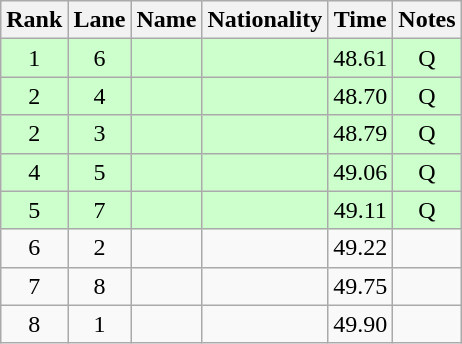<table class="wikitable sortable" style="text-align:center">
<tr>
<th>Rank</th>
<th>Lane</th>
<th>Name</th>
<th>Nationality</th>
<th>Time</th>
<th>Notes</th>
</tr>
<tr bgcolor=ccffcc>
<td>1</td>
<td>6</td>
<td align="left"></td>
<td align="left"></td>
<td>48.61</td>
<td>Q</td>
</tr>
<tr bgcolor=ccffcc>
<td>2</td>
<td>4</td>
<td align="left"></td>
<td align="left"></td>
<td>48.70</td>
<td>Q</td>
</tr>
<tr bgcolor=ccffcc>
<td>2</td>
<td>3</td>
<td align="left"></td>
<td align="left"></td>
<td>48.79</td>
<td>Q</td>
</tr>
<tr bgcolor=ccffcc>
<td>4</td>
<td>5</td>
<td align="left"></td>
<td align="left"></td>
<td>49.06</td>
<td>Q</td>
</tr>
<tr bgcolor=ccffcc>
<td>5</td>
<td>7</td>
<td align="left"></td>
<td align="left"></td>
<td>49.11</td>
<td>Q</td>
</tr>
<tr>
<td>6</td>
<td>2</td>
<td align="left"></td>
<td align="left"></td>
<td>49.22</td>
<td></td>
</tr>
<tr>
<td>7</td>
<td>8</td>
<td align="left"></td>
<td align="left"></td>
<td>49.75</td>
<td></td>
</tr>
<tr>
<td>8</td>
<td>1</td>
<td align="left"></td>
<td align="left"></td>
<td>49.90</td>
<td></td>
</tr>
</table>
